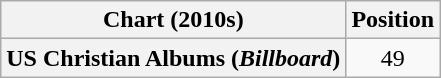<table class="wikitable plainrowheaders" style="text-align:center">
<tr>
<th scope="col">Chart (2010s)</th>
<th scope="col">Position</th>
</tr>
<tr>
<th scope="row">US Christian Albums (<em>Billboard</em>)</th>
<td>49</td>
</tr>
</table>
